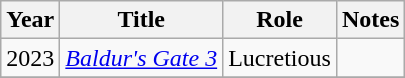<table class="wikitable">
<tr>
<th>Year</th>
<th>Title</th>
<th>Role</th>
<th>Notes</th>
</tr>
<tr>
<td>2023</td>
<td><em><a href='#'>Baldur's Gate 3</a></em></td>
<td>Lucretious</td>
<td></td>
</tr>
<tr>
</tr>
</table>
